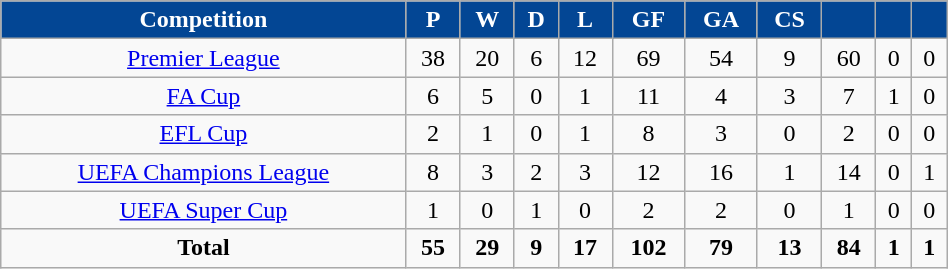<table class="wikitable sortable" style="text-align:center;width:50%;">
<tr>
<th style=background-color:#034694;color:#FFFFFF>Competition</th>
<th style=background-color:#034694;color:#FFFFFF>P</th>
<th style=background-color:#034694;color:#FFFFFF>W</th>
<th style=background-color:#034694;color:#FFFFFF>D</th>
<th style=background-color:#034694;color:#FFFFFF>L</th>
<th style=background-color:#034694;color:#FFFFFF>GF</th>
<th style=background-color:#034694;color:#FFFFFF>GA</th>
<th style=background-color:#034694;color:#FFFFFF>CS</th>
<th style=background-color:#034694;color:#FFFFFF></th>
<th style=background-color:#034694;color:#FFFFFF></th>
<th style=background-color:#034694;color:#FFFFFF></th>
</tr>
<tr>
<td><a href='#'>Premier League</a></td>
<td>38</td>
<td>20</td>
<td>6</td>
<td>12</td>
<td>69</td>
<td>54</td>
<td>9</td>
<td>60</td>
<td>0</td>
<td>0</td>
</tr>
<tr>
<td><a href='#'>FA Cup</a></td>
<td>6</td>
<td>5</td>
<td>0</td>
<td>1</td>
<td>11</td>
<td>4</td>
<td>3</td>
<td>7</td>
<td>1</td>
<td>0</td>
</tr>
<tr>
<td><a href='#'>EFL Cup</a></td>
<td>2</td>
<td>1</td>
<td>0</td>
<td>1</td>
<td>8</td>
<td>3</td>
<td>0</td>
<td>2</td>
<td>0</td>
<td>0</td>
</tr>
<tr>
<td><a href='#'>UEFA Champions League</a></td>
<td>8</td>
<td>3</td>
<td>2</td>
<td>3</td>
<td>12</td>
<td>16</td>
<td>1</td>
<td>14</td>
<td>0</td>
<td>1</td>
</tr>
<tr>
<td><a href='#'>UEFA Super Cup</a></td>
<td>1</td>
<td>0</td>
<td>1</td>
<td>0</td>
<td>2</td>
<td>2</td>
<td>0</td>
<td>1</td>
<td>0</td>
<td>0</td>
</tr>
<tr>
<td><strong>Total</strong></td>
<td><strong>55</strong></td>
<td><strong>29</strong></td>
<td><strong>9</strong></td>
<td><strong>17</strong></td>
<td><strong>102</strong></td>
<td><strong>79</strong></td>
<td><strong>13</strong></td>
<td><strong>84</strong></td>
<td><strong>1</strong></td>
<td><strong>1</strong></td>
</tr>
</table>
